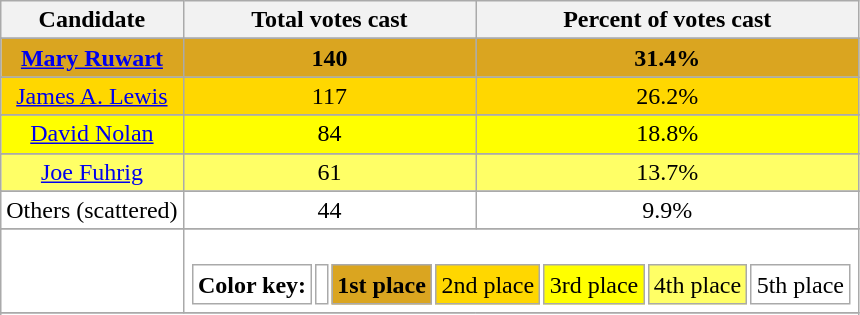<table class="wikitable" style="text-align:center;">
<tr>
<th>Candidate</th>
<th>Total votes cast</th>
<th>Percent of votes cast</th>
</tr>
<tr>
</tr>
<tr bgcolor="Goldenrod">
<td><strong><a href='#'>Mary Ruwart</a></strong></td>
<td bgcolor="Goldenrod"><strong>140</strong></td>
<td><strong>31.4%</strong></td>
</tr>
<tr>
</tr>
<tr bgcolor="Gold">
<td><a href='#'>James A. Lewis</a></td>
<td bgcolor="Gold">117</td>
<td>26.2%</td>
</tr>
<tr>
</tr>
<tr bgcolor="Yellow">
<td><a href='#'>David Nolan</a></td>
<td bgcolor="Yellow">84</td>
<td>18.8%</td>
</tr>
<tr>
</tr>
<tr bgcolor="#FFFF66">
<td><a href='#'>Joe Fuhrig</a></td>
<td bgcolor="#FFFF66">61</td>
<td>13.7%</td>
</tr>
<tr>
</tr>
<tr bgcolor="White">
<td>Others (scattered)</td>
<td bgcolor="White">44</td>
<td>9.9%</td>
</tr>
<tr>
</tr>
<tr bgcolor="#FFFFFF">
<td></td>
<td colspan="5"><br><table align="left">
<tr>
<td><strong>Color key:</strong></td>
<td></td>
<td bgcolor="Goldenrod"><strong>1st place</strong></td>
<td bgcolor="Gold">2nd place</td>
<td bgcolor="Yellow">3rd place</td>
<td bgcolor="#FFFF66">4th place</td>
<td bgcolor="White">5th place</td>
</tr>
</table>
</td>
</tr>
<tr>
</tr>
<tr>
</tr>
</table>
